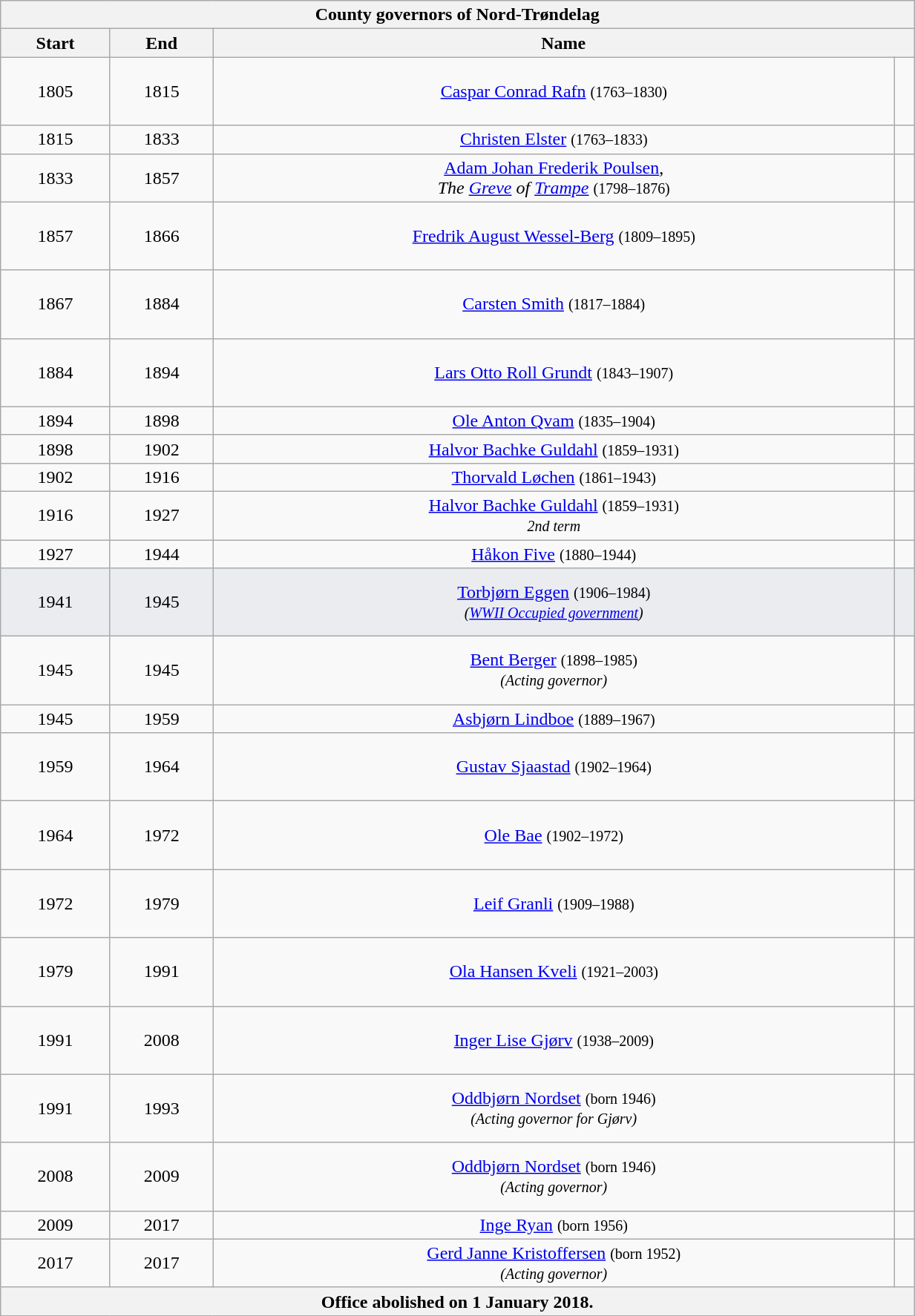<table class="wikitable" style="text-align:center" width="65%">
<tr>
<th colspan=5>County governors of Nord-Trøndelag</th>
</tr>
<tr>
<th>Start</th>
<th>End</th>
<th colspan="2">Name</th>
</tr>
<tr>
<td>1805</td>
<td>1815</td>
<td><a href='#'>Caspar Conrad Rafn</a> <small>(1763–1830)</small></td>
<td><br><br><br></td>
</tr>
<tr>
<td>1815</td>
<td>1833</td>
<td><a href='#'>Christen Elster</a> <small>(1763–1833)</small></td>
<td></td>
</tr>
<tr>
<td>1833</td>
<td>1857</td>
<td><a href='#'>Adam Johan Frederik Poulsen</a>,<br><em>The <a href='#'>Greve</a> of <a href='#'>Trampe</a></em> <small>(1798–1876)</small></td>
<td></td>
</tr>
<tr>
<td>1857</td>
<td>1866</td>
<td><a href='#'>Fredrik August Wessel-Berg</a> <small>(1809–1895)</small></td>
<td><br><br><br></td>
</tr>
<tr>
<td>1867</td>
<td>1884</td>
<td><a href='#'>Carsten Smith</a> <small>(1817–1884)</small></td>
<td><br><br><br></td>
</tr>
<tr>
<td>1884</td>
<td>1894</td>
<td><a href='#'>Lars Otto Roll Grundt</a> <small>(1843–1907)</small></td>
<td><br><br><br></td>
</tr>
<tr>
<td>1894</td>
<td>1898</td>
<td><a href='#'>Ole Anton Qvam</a> <small>(1835–1904)</small></td>
<td></td>
</tr>
<tr>
<td>1898</td>
<td>1902</td>
<td><a href='#'>Halvor Bachke Guldahl</a> <small>(1859–1931)</small></td>
<td></td>
</tr>
<tr>
<td>1902</td>
<td>1916</td>
<td><a href='#'>Thorvald Løchen</a> <small>(1861–1943)</small></td>
<td></td>
</tr>
<tr>
<td>1916</td>
<td>1927</td>
<td><a href='#'>Halvor Bachke Guldahl</a> <small>(1859–1931)</small><br><small><em>2nd term</em></small></td>
<td></td>
</tr>
<tr>
<td>1927</td>
<td>1944</td>
<td><a href='#'>Håkon Five</a> <small>(1880–1944)</small></td>
<td></td>
</tr>
<tr bgcolor="#EAECF0">
<td>1941</td>
<td>1945</td>
<td><a href='#'>Torbjørn Eggen</a> <small>(1906–1984)</small><br><small><em>(<a href='#'>WWII Occupied government</a>)</em></small></td>
<td><br><br><br></td>
</tr>
<tr>
<td>1945</td>
<td>1945</td>
<td><a href='#'>Bent Berger</a> <small>(1898–1985)</small><br><small><em>(Acting governor)</em></small></td>
<td><br><br><br></td>
</tr>
<tr>
<td>1945</td>
<td>1959</td>
<td><a href='#'>Asbjørn Lindboe</a> <small>(1889–1967)</small></td>
<td></td>
</tr>
<tr>
<td>1959</td>
<td>1964</td>
<td><a href='#'>Gustav Sjaastad</a> <small>(1902–1964)</small></td>
<td><br><br><br></td>
</tr>
<tr>
<td>1964</td>
<td>1972</td>
<td><a href='#'>Ole Bae</a> <small>(1902–1972)</small></td>
<td><br><br><br></td>
</tr>
<tr>
<td>1972</td>
<td>1979</td>
<td><a href='#'>Leif Granli</a> <small>(1909–1988)</small></td>
<td><br><br><br></td>
</tr>
<tr>
<td>1979</td>
<td>1991</td>
<td><a href='#'>Ola Hansen Kveli</a> <small>(1921–2003)</small></td>
<td><br><br><br></td>
</tr>
<tr>
<td>1991</td>
<td>2008</td>
<td><a href='#'>Inger Lise Gjørv</a> <small>(1938–2009)</small></td>
<td><br><br><br></td>
</tr>
<tr>
<td>1991</td>
<td>1993</td>
<td><a href='#'>Oddbjørn Nordset</a> <small>(born 1946)</small><br><small><em>(Acting governor for Gjørv)</em></small></td>
<td><br><br><br></td>
</tr>
<tr>
<td>2008</td>
<td>2009</td>
<td><a href='#'>Oddbjørn Nordset</a> <small>(born 1946)</small><br><small><em>(Acting governor)</em></small></td>
<td><br><br><br></td>
</tr>
<tr>
<td>2009</td>
<td>2017</td>
<td><a href='#'>Inge Ryan</a> <small>(born 1956)</small></td>
<td></td>
</tr>
<tr>
<td>2017</td>
<td>2017</td>
<td><a href='#'>Gerd Janne Kristoffersen</a> <small>(born 1952)</small><br><small><em>(Acting governor)</em></small></td>
<td></td>
</tr>
<tr>
<th colspan="5">Office abolished on 1 January 2018.</th>
</tr>
</table>
